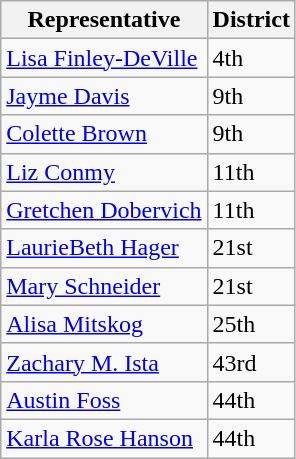<table class="wikitable">
<tr>
<th>Representative</th>
<th>District</th>
</tr>
<tr>
<td><a href='#'>Lisa Finley-DeVille</a></td>
<td>4th</td>
</tr>
<tr>
<td><a href='#'>Jayme Davis</a></td>
<td>9th</td>
</tr>
<tr>
<td><a href='#'>Colette Brown</a></td>
<td>9th</td>
</tr>
<tr>
<td><a href='#'>Liz Conmy</a></td>
<td>11th</td>
</tr>
<tr>
<td><a href='#'>Gretchen Dobervich</a></td>
<td>11th</td>
</tr>
<tr>
<td><a href='#'>LaurieBeth Hager</a></td>
<td>21st</td>
</tr>
<tr>
<td><a href='#'>Mary Schneider</a></td>
<td>21st</td>
</tr>
<tr>
<td><a href='#'>Alisa Mitskog</a></td>
<td>25th</td>
</tr>
<tr>
<td><a href='#'>Zachary M. Ista</a></td>
<td>43rd</td>
</tr>
<tr>
<td><a href='#'>Austin Foss</a></td>
<td>44th</td>
</tr>
<tr>
<td><a href='#'>Karla Rose Hanson</a></td>
<td>44th</td>
</tr>
</table>
